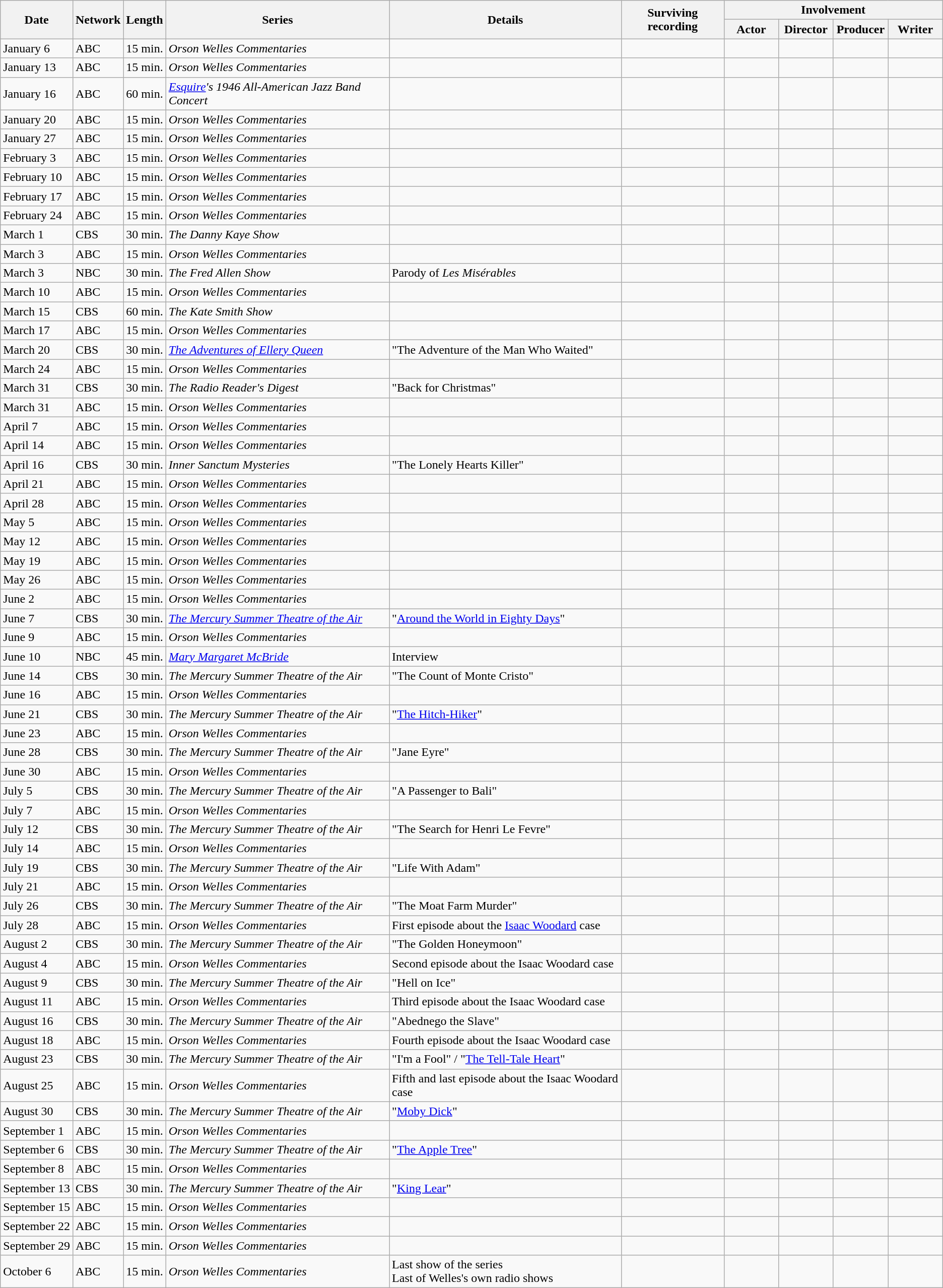<table class="wikitable">
<tr>
<th rowspan="2" style="width:33px;">Date</th>
<th rowspan="2">Network</th>
<th rowspan="2">Length</th>
<th rowspan="2">Series</th>
<th rowspan="2">Details</th>
<th rowspan="2">Surviving recording</th>
<th colspan="4">Involvement</th>
</tr>
<tr>
<th width=65>Actor</th>
<th width=65>Director</th>
<th width=65>Producer</th>
<th width=65>Writer</th>
</tr>
<tr style="text-align:center;">
<td style="text-align:left;">January 6</td>
<td style="text-align:left;">ABC</td>
<td style="text-align:left;">15 min.</td>
<td style="text-align:left;"><em>Orson Welles Commentaries</em></td>
<td style="text-align:left;"></td>
<td></td>
<td></td>
<td></td>
<td></td>
<td></td>
</tr>
<tr style="text-align:center;">
<td style="text-align:left;">January 13</td>
<td style="text-align:left;">ABC</td>
<td style="text-align:left;">15 min.</td>
<td style="text-align:left;"><em>Orson Welles Commentaries</em></td>
<td style="text-align:left;"></td>
<td></td>
<td></td>
<td></td>
<td></td>
<td></td>
</tr>
<tr style="text-align:center;">
<td style="text-align:left;">January 16</td>
<td style="text-align:left;">ABC</td>
<td style="text-align:left;">60 min.</td>
<td style="text-align:left;"><em><a href='#'>Esquire</a>'s 1946 All-American Jazz Band Concert</em></td>
<td style="text-align:left;"> </td>
<td></td>
<td></td>
<td></td>
<td></td>
<td></td>
</tr>
<tr style="text-align:center;">
<td style="text-align:left;">January 20</td>
<td style="text-align:left;">ABC</td>
<td style="text-align:left;">15 min.</td>
<td style="text-align:left;"><em>Orson Welles Commentaries</em></td>
<td style="text-align:left;"></td>
<td></td>
<td></td>
<td></td>
<td></td>
<td></td>
</tr>
<tr style="text-align:center;">
<td style="text-align:left;">January 27</td>
<td style="text-align:left;">ABC</td>
<td style="text-align:left;">15 min.</td>
<td style="text-align:left;"><em>Orson Welles Commentaries</em></td>
<td style="text-align:left;"></td>
<td></td>
<td></td>
<td></td>
<td></td>
<td></td>
</tr>
<tr style="text-align:center;">
<td style="text-align:left;">February 3</td>
<td style="text-align:left;">ABC</td>
<td style="text-align:left;">15 min.</td>
<td style="text-align:left;"><em>Orson Welles Commentaries</em></td>
<td style="text-align:left;"></td>
<td></td>
<td></td>
<td></td>
<td></td>
<td></td>
</tr>
<tr style="text-align:center;">
<td style="text-align:left;">February 10</td>
<td style="text-align:left;">ABC</td>
<td style="text-align:left;">15 min.</td>
<td style="text-align:left;"><em>Orson Welles Commentaries</em></td>
<td style="text-align:left;"></td>
<td></td>
<td></td>
<td></td>
<td></td>
<td></td>
</tr>
<tr style="text-align:center;">
<td style="text-align:left;">February 17</td>
<td style="text-align:left;">ABC</td>
<td style="text-align:left;">15 min.</td>
<td style="text-align:left;"><em>Orson Welles Commentaries</em></td>
<td style="text-align:left;"></td>
<td></td>
<td></td>
<td></td>
<td></td>
<td></td>
</tr>
<tr style="text-align:center;">
<td style="text-align:left;">February 24</td>
<td style="text-align:left;">ABC</td>
<td style="text-align:left;">15 min.</td>
<td style="text-align:left;"><em>Orson Welles Commentaries</em></td>
<td style="text-align:left;"></td>
<td></td>
<td></td>
<td></td>
<td></td>
<td></td>
</tr>
<tr style="text-align:center;">
<td style="text-align:left;">March 1</td>
<td style="text-align:left;">CBS</td>
<td style="text-align:left;">30 min.</td>
<td style="text-align:left;"><em>The Danny Kaye Show</em></td>
<td style="text-align:left;"> </td>
<td></td>
<td></td>
<td></td>
<td></td>
<td></td>
</tr>
<tr style="text-align:center;">
<td style="text-align:left;">March 3</td>
<td style="text-align:left;">ABC</td>
<td style="text-align:left;">15 min.</td>
<td style="text-align:left;"><em>Orson Welles Commentaries</em></td>
<td style="text-align:left;"></td>
<td></td>
<td></td>
<td></td>
<td></td>
<td></td>
</tr>
<tr style="text-align:center;">
<td style="text-align:left;">March 3</td>
<td style="text-align:left;">NBC</td>
<td style="text-align:left;">30 min.</td>
<td style="text-align:left;"><em>The Fred Allen Show</em></td>
<td style="text-align:left;">Parody of <em>Les Misérables</em>  </td>
<td></td>
<td></td>
<td></td>
<td></td>
<td></td>
</tr>
<tr style="text-align:center;">
<td style="text-align:left;">March 10</td>
<td style="text-align:left;">ABC</td>
<td style="text-align:left;">15 min.</td>
<td style="text-align:left;"><em>Orson Welles Commentaries</em></td>
<td style="text-align:left;"></td>
<td></td>
<td></td>
<td></td>
<td></td>
<td></td>
</tr>
<tr style="text-align:center;">
<td style="text-align:left;">March 15</td>
<td style="text-align:left;">CBS</td>
<td style="text-align:left;">60 min.</td>
<td style="text-align:left;"><em>The Kate Smith Show</em></td>
<td style="text-align:left;"></td>
<td></td>
<td></td>
<td></td>
<td></td>
<td></td>
</tr>
<tr style="text-align:center;">
<td style="text-align:left;">March 17</td>
<td style="text-align:left;">ABC</td>
<td style="text-align:left;">15 min.</td>
<td style="text-align:left;"><em>Orson Welles Commentaries</em></td>
<td style="text-align:left;"></td>
<td></td>
<td></td>
<td></td>
<td></td>
<td></td>
</tr>
<tr style="text-align:center;">
<td style="text-align:left;">March 20</td>
<td style="text-align:left;">CBS</td>
<td style="text-align:left;">30 min.</td>
<td style="text-align:left;"><em><a href='#'>The Adventures of Ellery Queen</a></em></td>
<td style="text-align:left;">"The Adventure of the Man Who Waited" </td>
<td></td>
<td></td>
<td></td>
<td></td>
<td></td>
</tr>
<tr style="text-align:center;">
<td style="text-align:left;">March 24</td>
<td style="text-align:left;">ABC</td>
<td style="text-align:left;">15 min.</td>
<td style="text-align:left;"><em>Orson Welles Commentaries</em></td>
<td style="text-align:left;"></td>
<td></td>
<td></td>
<td></td>
<td></td>
<td></td>
</tr>
<tr style="text-align:center;">
<td style="text-align:left;">March 31</td>
<td style="text-align:left;">CBS</td>
<td style="text-align:left;">30 min.</td>
<td style="text-align:left;"><em>The Radio Reader's Digest</em></td>
<td style="text-align:left;">"Back for Christmas"</td>
<td></td>
<td></td>
<td></td>
<td></td>
<td></td>
</tr>
<tr style="text-align:center;">
<td style="text-align:left;">March 31</td>
<td style="text-align:left;">ABC</td>
<td style="text-align:left;">15 min.</td>
<td style="text-align:left;"><em>Orson Welles Commentaries</em></td>
<td style="text-align:left;"></td>
<td></td>
<td></td>
<td></td>
<td></td>
<td></td>
</tr>
<tr style="text-align:center;">
<td style="text-align:left;">April 7</td>
<td style="text-align:left;">ABC</td>
<td style="text-align:left;">15 min.</td>
<td style="text-align:left;"><em>Orson Welles Commentaries</em></td>
<td style="text-align:left;"></td>
<td></td>
<td></td>
<td></td>
<td></td>
<td></td>
</tr>
<tr style="text-align:center;">
<td style="text-align:left;">April 14</td>
<td style="text-align:left;">ABC</td>
<td style="text-align:left;">15 min.</td>
<td style="text-align:left;"><em>Orson Welles Commentaries</em></td>
<td style="text-align:left;"></td>
<td></td>
<td></td>
<td></td>
<td></td>
<td></td>
</tr>
<tr style="text-align:center;">
<td style="text-align:left;">April 16</td>
<td style="text-align:left;">CBS</td>
<td style="text-align:left;">30 min.</td>
<td style="text-align:left;"><em>Inner Sanctum Mysteries</em></td>
<td style="text-align:left;">"The Lonely Hearts Killer"</td>
<td></td>
<td></td>
<td></td>
<td></td>
<td></td>
</tr>
<tr style="text-align:center;">
<td style="text-align:left;">April 21</td>
<td style="text-align:left;">ABC</td>
<td style="text-align:left;">15 min.</td>
<td style="text-align:left;"><em>Orson Welles Commentaries</em></td>
<td style="text-align:left;"></td>
<td></td>
<td></td>
<td></td>
<td></td>
<td></td>
</tr>
<tr style="text-align:center;">
<td style="text-align:left;">April 28</td>
<td style="text-align:left;">ABC</td>
<td style="text-align:left;">15 min.</td>
<td style="text-align:left;"><em>Orson Welles Commentaries</em></td>
<td style="text-align:left;"></td>
<td></td>
<td></td>
<td></td>
<td></td>
<td></td>
</tr>
<tr style="text-align:center;">
<td style="text-align:left;">May 5</td>
<td style="text-align:left;">ABC</td>
<td style="text-align:left;">15 min.</td>
<td style="text-align:left;"><em>Orson Welles Commentaries</em></td>
<td style="text-align:left;"></td>
<td></td>
<td></td>
<td></td>
<td></td>
<td></td>
</tr>
<tr style="text-align:center;">
<td style="text-align:left;">May 12</td>
<td style="text-align:left;">ABC</td>
<td style="text-align:left;">15 min.</td>
<td style="text-align:left;"><em>Orson Welles Commentaries</em></td>
<td style="text-align:left;"> </td>
<td></td>
<td></td>
<td></td>
<td></td>
<td></td>
</tr>
<tr style="text-align:center;">
<td style="text-align:left;">May 19</td>
<td style="text-align:left;">ABC</td>
<td style="text-align:left;">15 min.</td>
<td style="text-align:left;"><em>Orson Welles Commentaries</em></td>
<td style="text-align:left;"></td>
<td></td>
<td></td>
<td></td>
<td></td>
<td></td>
</tr>
<tr style="text-align:center;">
<td style="text-align:left;">May 26</td>
<td style="text-align:left;">ABC</td>
<td style="text-align:left;">15 min.</td>
<td style="text-align:left;"><em>Orson Welles Commentaries</em></td>
<td style="text-align:left;"></td>
<td></td>
<td></td>
<td></td>
<td></td>
<td></td>
</tr>
<tr style="text-align:center;">
<td style="text-align:left;">June 2</td>
<td style="text-align:left;">ABC</td>
<td style="text-align:left;">15 min.</td>
<td style="text-align:left;"><em>Orson Welles Commentaries</em></td>
<td style="text-align:left;"></td>
<td></td>
<td></td>
<td></td>
<td></td>
<td></td>
</tr>
<tr style="text-align:center;">
<td style="text-align:left;">June 7</td>
<td style="text-align:left;">CBS</td>
<td style="text-align:left;">30 min.</td>
<td style="text-align:left;"><em><a href='#'>The Mercury Summer Theatre of the Air</a></em></td>
<td style="text-align:left;">"<a href='#'>Around the World in Eighty Days</a>" </td>
<td></td>
<td></td>
<td></td>
<td></td>
<td></td>
</tr>
<tr style="text-align:center;">
<td style="text-align:left;">June 9</td>
<td style="text-align:left;">ABC</td>
<td style="text-align:left;">15 min.</td>
<td style="text-align:left;"><em>Orson Welles Commentaries</em></td>
<td style="text-align:left;"></td>
<td></td>
<td></td>
<td></td>
<td></td>
<td></td>
</tr>
<tr style="text-align:center;">
<td style="text-align:left;">June 10</td>
<td style="text-align:left;">NBC</td>
<td style="text-align:left;">45 min.</td>
<td style="text-align:left;"><em><a href='#'>Mary Margaret McBride</a></em></td>
<td style="text-align:left;">Interview</td>
<td></td>
<td></td>
<td></td>
<td></td>
<td></td>
</tr>
<tr style="text-align:center;">
<td style="text-align:left;">June 14</td>
<td style="text-align:left;">CBS</td>
<td style="text-align:left;">30 min.</td>
<td style="text-align:left;"><em>The Mercury Summer Theatre of the Air</em></td>
<td style="text-align:left;">"The Count of Monte Cristo" </td>
<td></td>
<td></td>
<td></td>
<td></td>
<td></td>
</tr>
<tr style="text-align:center;">
<td style="text-align:left;">June 16</td>
<td style="text-align:left;">ABC</td>
<td style="text-align:left;">15 min.</td>
<td style="text-align:left;"><em>Orson Welles Commentaries</em></td>
<td style="text-align:left;"></td>
<td></td>
<td></td>
<td></td>
<td></td>
<td></td>
</tr>
<tr style="text-align:center;">
<td style="text-align:left;">June 21</td>
<td style="text-align:left;">CBS</td>
<td style="text-align:left;">30 min.</td>
<td style="text-align:left;"><em>The Mercury Summer Theatre of the Air</em></td>
<td style="text-align:left;">"<a href='#'>The Hitch-Hiker</a>" </td>
<td></td>
<td></td>
<td></td>
<td></td>
<td></td>
</tr>
<tr style="text-align:center;">
<td style="text-align:left;">June 23</td>
<td style="text-align:left;">ABC</td>
<td style="text-align:left;">15 min.</td>
<td style="text-align:left;"><em>Orson Welles Commentaries</em></td>
<td style="text-align:left;"> </td>
<td></td>
<td></td>
<td></td>
<td></td>
<td></td>
</tr>
<tr style="text-align:center;">
<td style="text-align:left;">June 28</td>
<td style="text-align:left;">CBS</td>
<td style="text-align:left;">30 min.</td>
<td style="text-align:left;"><em>The Mercury Summer Theatre of the Air</em></td>
<td style="text-align:left;">"Jane Eyre" </td>
<td></td>
<td></td>
<td></td>
<td></td>
<td></td>
</tr>
<tr style="text-align:center;">
<td style="text-align:left;">June 30</td>
<td style="text-align:left;">ABC</td>
<td style="text-align:left;">15 min.</td>
<td style="text-align:left;"><em>Orson Welles Commentaries</em></td>
<td style="text-align:left;"> </td>
<td></td>
<td></td>
<td></td>
<td></td>
<td></td>
</tr>
<tr style="text-align:center;">
<td style="text-align:left;">July 5</td>
<td style="text-align:left;">CBS</td>
<td style="text-align:left;">30 min.</td>
<td style="text-align:left;"><em>The Mercury Summer Theatre of the Air</em></td>
<td style="text-align:left;">"A Passenger to Bali" </td>
<td></td>
<td></td>
<td></td>
<td></td>
<td></td>
</tr>
<tr style="text-align:center;">
<td style="text-align:left;">July 7</td>
<td style="text-align:left;">ABC</td>
<td style="text-align:left;">15 min.</td>
<td style="text-align:left;"><em>Orson Welles Commentaries</em></td>
<td style="text-align:left;"> </td>
<td></td>
<td></td>
<td></td>
<td></td>
<td></td>
</tr>
<tr style="text-align:center;">
<td style="text-align:left;">July 12</td>
<td style="text-align:left;">CBS</td>
<td style="text-align:left;">30 min.</td>
<td style="text-align:left;"><em>The Mercury Summer Theatre of the Air</em></td>
<td style="text-align:left;">"The Search for Henri Le Fevre" </td>
<td></td>
<td></td>
<td></td>
<td></td>
<td></td>
</tr>
<tr style="text-align:center;">
<td style="text-align:left;">July 14</td>
<td style="text-align:left;">ABC</td>
<td style="text-align:left;">15 min.</td>
<td style="text-align:left;"><em>Orson Welles Commentaries</em></td>
<td style="text-align:left;"></td>
<td></td>
<td></td>
<td></td>
<td></td>
<td></td>
</tr>
<tr style="text-align:center;">
<td style="text-align:left;">July 19</td>
<td style="text-align:left;">CBS</td>
<td style="text-align:left;">30 min.</td>
<td style="text-align:left;"><em>The Mercury Summer Theatre of the Air</em></td>
<td style="text-align:left;">"Life With Adam" </td>
<td></td>
<td></td>
<td></td>
<td></td>
<td></td>
</tr>
<tr style="text-align:center;">
<td style="text-align:left;">July 21</td>
<td style="text-align:left;">ABC</td>
<td style="text-align:left;">15 min.</td>
<td style="text-align:left;"><em>Orson Welles Commentaries</em></td>
<td style="text-align:left;"> </td>
<td></td>
<td></td>
<td></td>
<td></td>
<td></td>
</tr>
<tr style="text-align:center;">
<td style="text-align:left;">July 26</td>
<td style="text-align:left;">CBS</td>
<td style="text-align:left;">30 min.</td>
<td style="text-align:left;"><em>The Mercury Summer Theatre of the Air</em></td>
<td style="text-align:left;">"The Moat Farm Murder" </td>
<td></td>
<td></td>
<td></td>
<td></td>
<td></td>
</tr>
<tr style="text-align:center;">
<td style="text-align:left;">July 28</td>
<td style="text-align:left;">ABC</td>
<td style="text-align:left;">15 min.</td>
<td style="text-align:left;"><em>Orson Welles Commentaries</em></td>
<td style="text-align:left;">First episode about the <a href='#'>Isaac Woodard</a> case  </td>
<td></td>
<td></td>
<td></td>
<td></td>
<td></td>
</tr>
<tr style="text-align:center;">
<td style="text-align:left;">August 2</td>
<td style="text-align:left;">CBS</td>
<td style="text-align:left;">30 min.</td>
<td style="text-align:left;"><em>The Mercury Summer Theatre of the Air</em></td>
<td style="text-align:left;">"The Golden Honeymoon" </td>
<td></td>
<td></td>
<td></td>
<td></td>
<td></td>
</tr>
<tr style="text-align:center;">
<td style="text-align:left;">August 4</td>
<td style="text-align:left;">ABC</td>
<td style="text-align:left;">15 min.</td>
<td style="text-align:left;"><em>Orson Welles Commentaries</em></td>
<td style="text-align:left;">Second episode about the Isaac Woodard case</td>
<td></td>
<td></td>
<td></td>
<td></td>
<td></td>
</tr>
<tr style="text-align:center;">
<td style="text-align:left;">August 9</td>
<td style="text-align:left;">CBS</td>
<td style="text-align:left;">30 min.</td>
<td style="text-align:left;"><em>The Mercury Summer Theatre of the Air</em></td>
<td style="text-align:left;">"Hell on Ice" </td>
<td></td>
<td></td>
<td></td>
<td></td>
<td></td>
</tr>
<tr style="text-align:center;">
<td style="text-align:left;">August 11</td>
<td style="text-align:left;">ABC</td>
<td style="text-align:left;">15 min.</td>
<td style="text-align:left;"><em>Orson Welles Commentaries</em></td>
<td style="text-align:left;">Third episode about the Isaac Woodard case</td>
<td></td>
<td></td>
<td></td>
<td></td>
<td></td>
</tr>
<tr style="text-align:center;">
<td style="text-align:left;">August 16</td>
<td style="text-align:left;">CBS</td>
<td style="text-align:left;">30 min.</td>
<td style="text-align:left;"><em>The Mercury Summer Theatre of the Air</em></td>
<td style="text-align:left;">"Abednego the Slave" </td>
<td></td>
<td></td>
<td></td>
<td></td>
<td></td>
</tr>
<tr style="text-align:center;">
<td style="text-align:left;">August 18</td>
<td style="text-align:left;">ABC</td>
<td style="text-align:left;">15 min.</td>
<td style="text-align:left;"><em>Orson Welles Commentaries</em></td>
<td style="text-align:left;">Fourth episode about the Isaac Woodard case</td>
<td></td>
<td></td>
<td></td>
<td></td>
<td></td>
</tr>
<tr style="text-align:center;">
<td style="text-align:left;">August 23</td>
<td style="text-align:left;">CBS</td>
<td style="text-align:left;">30 min.</td>
<td style="text-align:left;"><em>The Mercury Summer Theatre of the Air</em></td>
<td style="text-align:left;">"I'm a Fool" / "<a href='#'>The Tell-Tale Heart</a>" </td>
<td></td>
<td></td>
<td></td>
<td></td>
<td></td>
</tr>
<tr style="text-align:center;">
<td style="text-align:left;">August 25</td>
<td style="text-align:left;">ABC</td>
<td style="text-align:left;">15 min.</td>
<td style="text-align:left;"><em>Orson Welles Commentaries</em></td>
<td style="text-align:left;">Fifth and last episode about the Isaac Woodard case </td>
<td></td>
<td></td>
<td></td>
<td></td>
<td></td>
</tr>
<tr style="text-align:center;">
<td style="text-align:left;">August 30</td>
<td style="text-align:left;">CBS</td>
<td style="text-align:left;">30 min.</td>
<td style="text-align:left;"><em>The Mercury Summer Theatre of the Air</em></td>
<td style="text-align:left;">"<a href='#'>Moby Dick</a>" </td>
<td></td>
<td></td>
<td></td>
<td></td>
<td></td>
</tr>
<tr style="text-align:center;">
<td style="text-align:left;">September 1</td>
<td style="text-align:left;">ABC</td>
<td style="text-align:left;">15 min.</td>
<td style="text-align:left;"><em>Orson Welles Commentaries</em></td>
<td style="text-align:left;"> </td>
<td></td>
<td></td>
<td></td>
<td></td>
<td></td>
</tr>
<tr style="text-align:center;">
<td style="text-align:left;">September 6</td>
<td style="text-align:left;">CBS</td>
<td style="text-align:left;">30 min.</td>
<td style="text-align:left;"><em>The Mercury Summer Theatre of the Air</em></td>
<td style="text-align:left;">"<a href='#'>The Apple Tree</a>" </td>
<td></td>
<td></td>
<td></td>
<td></td>
<td></td>
</tr>
<tr style="text-align:center;">
<td style="text-align:left;">September 8</td>
<td style="text-align:left;">ABC</td>
<td style="text-align:left;">15 min.</td>
<td style="text-align:left;"><em>Orson Welles Commentaries</em></td>
<td style="text-align:left;"></td>
<td></td>
<td></td>
<td></td>
<td></td>
<td></td>
</tr>
<tr style="text-align:center;">
<td style="text-align:left;">September 13</td>
<td style="text-align:left;">CBS</td>
<td style="text-align:left;">30 min.</td>
<td style="text-align:left;"><em>The Mercury Summer Theatre of the Air</em></td>
<td style="text-align:left;">"<a href='#'>King Lear</a>" </td>
<td></td>
<td></td>
<td></td>
<td></td>
<td></td>
</tr>
<tr style="text-align:center;">
<td style="text-align:left;">September 15</td>
<td style="text-align:left;">ABC</td>
<td style="text-align:left;">15 min.</td>
<td style="text-align:left;"><em>Orson Welles Commentaries</em></td>
<td style="text-align:left;"></td>
<td></td>
<td></td>
<td></td>
<td></td>
<td></td>
</tr>
<tr style="text-align:center;">
<td style="text-align:left;">September 22</td>
<td style="text-align:left;">ABC</td>
<td style="text-align:left;">15 min.</td>
<td style="text-align:left;"><em>Orson Welles Commentaries</em></td>
<td style="text-align:left;"></td>
<td></td>
<td></td>
<td></td>
<td></td>
<td></td>
</tr>
<tr style="text-align:center;">
<td style="text-align:left;">September 29</td>
<td style="text-align:left;">ABC</td>
<td style="text-align:left;">15 min.</td>
<td style="text-align:left;"><em>Orson Welles Commentaries</em></td>
<td style="text-align:left;"></td>
<td></td>
<td></td>
<td></td>
<td></td>
<td></td>
</tr>
<tr style="text-align:center;">
<td style="text-align:left;">October 6</td>
<td style="text-align:left;">ABC</td>
<td style="text-align:left;">15 min.</td>
<td style="text-align:left;"><em>Orson Welles Commentaries</em></td>
<td style="text-align:left;">Last show of the series<br>Last of Welles's own radio shows</td>
<td></td>
<td></td>
<td></td>
<td></td>
<td></td>
</tr>
</table>
